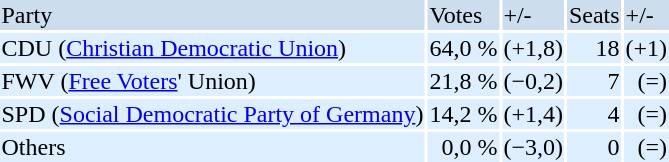<table border=0>
<tr bgcolor=#FFFFFF>
</tr>
<tr bgcolor=#CCDDEE>
</tr>
<tr bgcolor=#CCDDEE>
<td>Party</td>
<td>Votes</td>
<td>+/-</td>
<td>Seats</td>
<td>+/-</td>
</tr>
<tr bgcolor=#DDEEFF>
<td>CDU (<a href='#'>Christian Democratic Union</a>)</td>
<td align=right>64,0 %</td>
<td align=right>(+1,8)</td>
<td align=right>18</td>
<td align=right>(+1)</td>
</tr>
<tr bgcolor=#DDEEFF>
<td>FWV (<a href='#'>Free Voters</a>' Union)</td>
<td align=right>21,8 %</td>
<td align=right>(−0,2)</td>
<td align=right>7</td>
<td align=right>(=)</td>
</tr>
<tr bgcolor=#DDEEFF>
<td>SPD (<a href='#'>Social Democratic Party of Germany</a>)</td>
<td align=right>14,2 %</td>
<td align=right>(+1,4)</td>
<td align=right>4</td>
<td align=right>(=)</td>
</tr>
<tr bgcolor=#DDEEFF>
<td>Others</td>
<td align=right>0,0 %</td>
<td align=right>(−3,0)</td>
<td align=right>0</td>
<td align=right>(=)</td>
</tr>
<tr bgcolor=#DDEEFF>
</tr>
</table>
